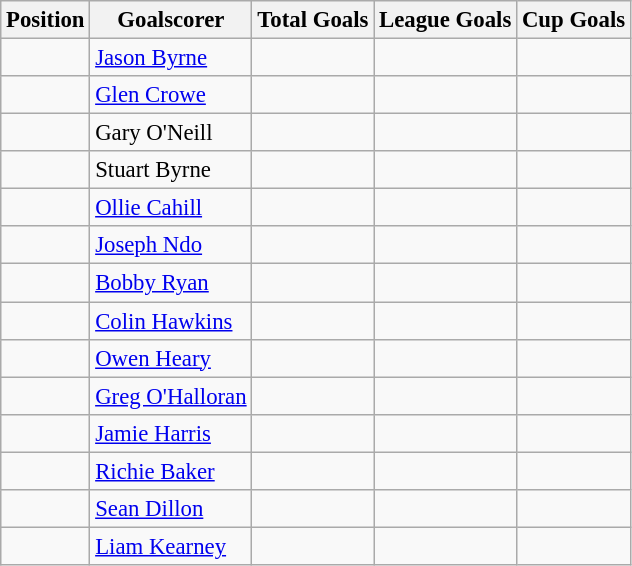<table class="wikitable" style="font-size:95%;">
<tr>
<th>Position</th>
<th>Goalscorer</th>
<th>Total Goals</th>
<th>League Goals</th>
<th>Cup Goals</th>
</tr>
<tr>
<td></td>
<td> <a href='#'>Jason Byrne</a></td>
<td></td>
<td></td>
<td></td>
</tr>
<tr>
<td></td>
<td> <a href='#'>Glen Crowe</a></td>
<td></td>
<td></td>
<td></td>
</tr>
<tr>
<td></td>
<td> Gary O'Neill</td>
<td></td>
<td></td>
<td></td>
</tr>
<tr>
<td></td>
<td> Stuart Byrne</td>
<td></td>
<td></td>
<td></td>
</tr>
<tr>
<td></td>
<td> <a href='#'>Ollie Cahill</a></td>
<td></td>
<td></td>
<td></td>
</tr>
<tr>
<td></td>
<td> <a href='#'>Joseph Ndo</a></td>
<td></td>
<td></td>
<td></td>
</tr>
<tr>
<td></td>
<td> <a href='#'>Bobby Ryan</a></td>
<td></td>
<td></td>
<td></td>
</tr>
<tr>
<td></td>
<td> <a href='#'>Colin Hawkins</a></td>
<td></td>
<td></td>
<td></td>
</tr>
<tr>
<td></td>
<td> <a href='#'>Owen Heary</a></td>
<td></td>
<td></td>
<td></td>
</tr>
<tr>
<td></td>
<td> <a href='#'>Greg O'Halloran</a></td>
<td></td>
<td></td>
<td></td>
</tr>
<tr>
<td></td>
<td> <a href='#'>Jamie Harris</a></td>
<td></td>
<td></td>
<td></td>
</tr>
<tr>
<td></td>
<td> <a href='#'>Richie Baker</a></td>
<td></td>
<td></td>
<td></td>
</tr>
<tr>
<td></td>
<td> <a href='#'>Sean Dillon</a></td>
<td></td>
<td></td>
<td></td>
</tr>
<tr>
<td></td>
<td> <a href='#'>Liam Kearney</a></td>
<td></td>
<td></td>
<td></td>
</tr>
</table>
